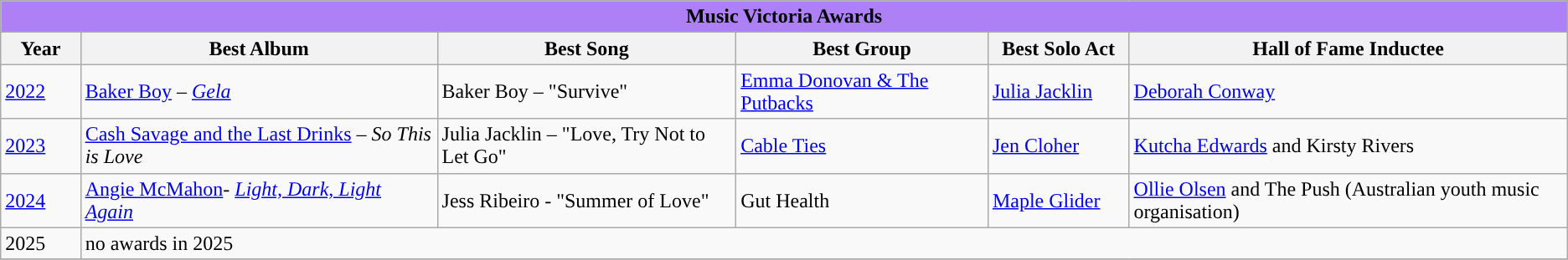<table class="wikitable">
<tr>
<th colspan="6" style="width:15%;background:#AD80F6">Music Victoria Awards</th>
</tr>
<tr>
<th>Year</th>
<th>Best Album</th>
<th>Best Song</th>
<th>Best Group</th>
<th>Best Solo Act</th>
<th>Hall of Fame Inductee</th>
</tr>
<tr>
<td><a href='#'>2022</a></td>
<td><a href='#'>Baker Boy</a> – <em><a href='#'>Gela</a></em></td>
<td>Baker Boy – "Survive"</td>
<td><a href='#'>Emma Donovan & The Putbacks</a></td>
<td><a href='#'>Julia Jacklin</a></td>
<td><a href='#'>Deborah Conway</a></td>
</tr>
<tr>
<td><a href='#'>2023</a></td>
<td><a href='#'>Cash Savage and the Last Drinks</a> – <em>So This is Love</em></td>
<td>Julia Jacklin – "Love, Try Not to Let Go"</td>
<td><a href='#'>Cable Ties</a></td>
<td><a href='#'>Jen Cloher</a></td>
<td><a href='#'>Kutcha Edwards</a> and Kirsty Rivers</td>
</tr>
<tr>
<td><a href='#'>2024</a></td>
<td><a href='#'>Angie McMahon</a>- <em><a href='#'>Light, Dark, Light Again</a></em></td>
<td>Jess Ribeiro  - "Summer of Love"</td>
<td>Gut Health</td>
<td><a href='#'>Maple Glider</a></td>
<td><a href='#'>Ollie Olsen</a> and The Push (Australian youth music organisation)</td>
</tr>
<tr>
<td>2025</td>
<td colspan="5">no awards in 2025</td>
</tr>
<tr>
</tr>
</table>
